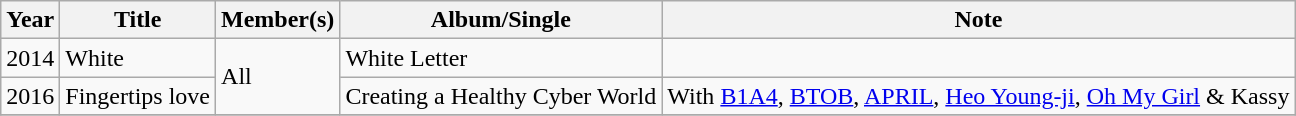<table class="wikitable">
<tr>
<th>Year</th>
<th>Title</th>
<th>Member(s)</th>
<th>Album/Single</th>
<th>Note</th>
</tr>
<tr>
<td>2014</td>
<td>White</td>
<td rowspan="2">All</td>
<td>White Letter</td>
<td></td>
</tr>
<tr>
<td>2016</td>
<td>Fingertips love</td>
<td>Creating a Healthy Cyber World<br></td>
<td>With <a href='#'>B1A4</a>, <a href='#'>BTOB</a>, <a href='#'>APRIL</a>, <a href='#'>Heo Young-ji</a>, <a href='#'>Oh My Girl</a> & Kassy</td>
</tr>
<tr>
</tr>
</table>
